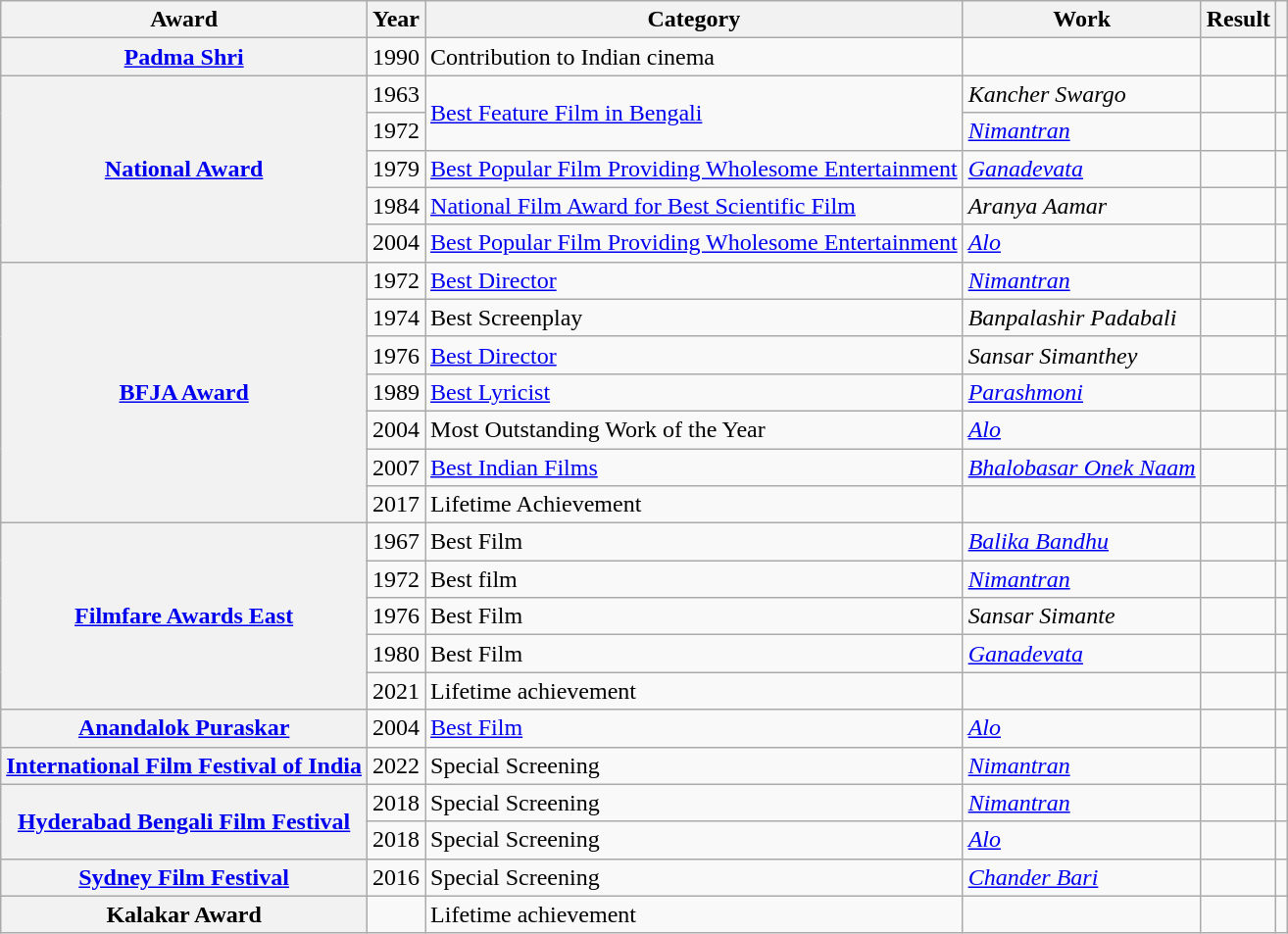<table class="wikitable">
<tr>
<th>Award</th>
<th>Year</th>
<th>Category</th>
<th>Work</th>
<th>Result</th>
<th></th>
</tr>
<tr>
<th><a href='#'>Padma Shri</a></th>
<td>1990</td>
<td>Contribution to Indian cinema</td>
<td></td>
<td></td>
<td></td>
</tr>
<tr>
<th rowspan="5"><a href='#'>National Award</a></th>
<td>1963</td>
<td rowspan="2"><a href='#'>Best Feature Film in Bengali</a></td>
<td><em>Kancher Swargo</em></td>
<td></td>
<td></td>
</tr>
<tr>
<td>1972</td>
<td><em><a href='#'>Nimantran</a></em></td>
<td></td>
<td></td>
</tr>
<tr>
<td>1979</td>
<td><a href='#'>Best Popular Film Providing Wholesome Entertainment</a></td>
<td><em><a href='#'>Ganadevata</a></em></td>
<td></td>
<td></td>
</tr>
<tr>
<td>1984</td>
<td><a href='#'>National Film Award for Best Scientific Film</a></td>
<td><em>Aranya Aamar</em></td>
<td></td>
<td></td>
</tr>
<tr>
<td>2004</td>
<td><a href='#'>Best Popular Film Providing Wholesome Entertainment</a></td>
<td><em><a href='#'>Alo</a></em></td>
<td></td>
<td></td>
</tr>
<tr>
<th rowspan="7"><a href='#'>BFJA Award</a></th>
<td>1972</td>
<td><a href='#'>Best Director</a></td>
<td><em><a href='#'>Nimantran</a></em></td>
<td></td>
<td></td>
</tr>
<tr>
<td>1974</td>
<td>Best Screenplay</td>
<td><em>Banpalashir Padabali</em></td>
<td></td>
<td></td>
</tr>
<tr>
<td>1976</td>
<td><a href='#'>Best Director</a></td>
<td><em>Sansar Simanthey</em></td>
<td></td>
<td></td>
</tr>
<tr>
<td>1989</td>
<td><a href='#'>Best Lyricist</a></td>
<td><em><a href='#'>Parashmoni</a></em></td>
<td></td>
<td></td>
</tr>
<tr>
<td>2004</td>
<td>Most Outstanding Work of the Year</td>
<td><em><a href='#'>Alo</a></em></td>
<td></td>
<td></td>
</tr>
<tr>
<td>2007</td>
<td><a href='#'>Best Indian Films</a></td>
<td><em><a href='#'>Bhalobasar Onek Naam</a></em></td>
<td></td>
<td></td>
</tr>
<tr>
<td>2017</td>
<td>Lifetime Achievement</td>
<td></td>
<td></td>
<td></td>
</tr>
<tr>
<th rowspan="5"><a href='#'>Filmfare Awards East</a></th>
<td>1967</td>
<td>Best Film</td>
<td><em><a href='#'>Balika Bandhu</a></em></td>
<td></td>
<td></td>
</tr>
<tr>
<td>1972</td>
<td>Best film</td>
<td><em><a href='#'>Nimantran</a></em></td>
<td></td>
<td></td>
</tr>
<tr>
<td>1976</td>
<td>Best Film</td>
<td><em>Sansar Simante</em></td>
<td></td>
<td></td>
</tr>
<tr>
<td>1980</td>
<td>Best Film</td>
<td><em><a href='#'>Ganadevata</a> </em></td>
<td></td>
<td></td>
</tr>
<tr>
<td>2021</td>
<td>Lifetime achievement</td>
<td></td>
<td></td>
<td></td>
</tr>
<tr>
<th><a href='#'>Anandalok Puraskar</a></th>
<td>2004</td>
<td><a href='#'>Best Film</a></td>
<td><em><a href='#'>Alo</a></em></td>
<td></td>
<td></td>
</tr>
<tr>
<th><a href='#'>International Film Festival of India </a></th>
<td>2022</td>
<td>Special Screening</td>
<td><em><a href='#'>Nimantran</a></em></td>
<td></td>
<td></td>
</tr>
<tr>
<th rowspan="2"><a href='#'>Hyderabad Bengali Film Festival</a></th>
<td>2018</td>
<td>Special Screening</td>
<td><em><a href='#'>Nimantran</a></em></td>
<td></td>
<td></td>
</tr>
<tr>
<td>2018</td>
<td>Special Screening</td>
<td><em><a href='#'>Alo</a></em></td>
<td></td>
<td></td>
</tr>
<tr>
<th><a href='#'>Sydney Film Festival</a></th>
<td>2016</td>
<td>Special Screening</td>
<td><em><a href='#'>Chander Bari</a></em></td>
<td></td>
<td></td>
</tr>
<tr>
<th>Kalakar Award</th>
<td></td>
<td>Lifetime achievement</td>
<td></td>
<td></td>
<td></td>
</tr>
</table>
